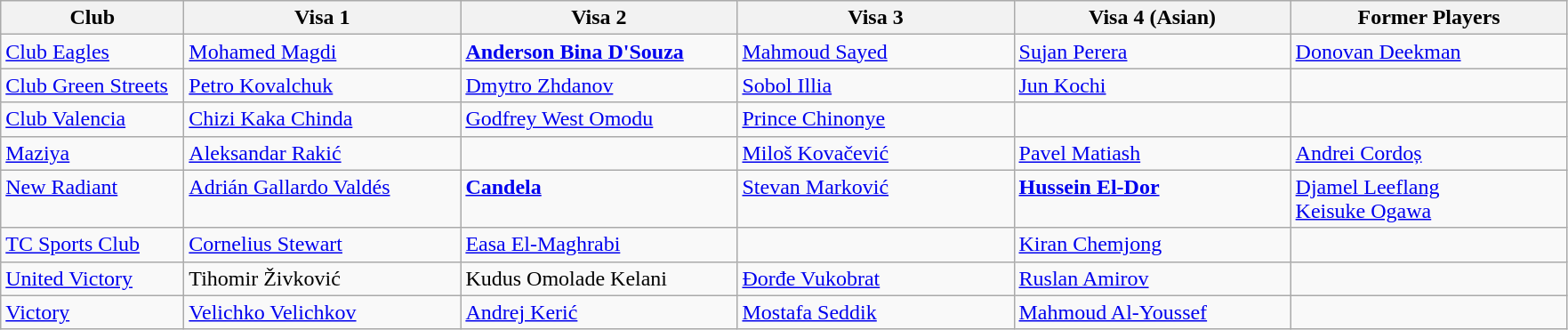<table class="wikitable">
<tr>
<th style="width:130px;">Club</th>
<th style="width:200px;">Visa 1</th>
<th style="width:200px;">Visa 2</th>
<th style="width:200px;">Visa 3</th>
<th style="width:200px;">Visa 4 (Asian)</th>
<th style="width:200px;">Former Players</th>
</tr>
<tr style="vertical-align:top;">
<td><a href='#'>Club Eagles</a></td>
<td> <a href='#'>Mohamed Magdi</a></td>
<td> <strong><a href='#'>Anderson Bina D'Souza</a></strong></td>
<td> <a href='#'>Mahmoud Sayed</a></td>
<td> <a href='#'>Sujan Perera</a></td>
<td> <a href='#'>Donovan Deekman</a></td>
</tr>
<tr style="vertical-align:top;">
<td><a href='#'>Club Green Streets</a></td>
<td> <a href='#'>Petro Kovalchuk</a></td>
<td> <a href='#'>Dmytro Zhdanov</a></td>
<td> <a href='#'>Sobol Illia</a></td>
<td> <a href='#'>Jun Kochi</a></td>
<td></td>
</tr>
<tr style="vertical-align:top;">
<td><a href='#'>Club Valencia</a></td>
<td> <a href='#'>Chizi Kaka Chinda</a></td>
<td> <a href='#'>Godfrey West Omodu</a></td>
<td> <a href='#'>Prince Chinonye</a></td>
<td></td>
<td></td>
</tr>
<tr style="vertical-align:top;">
<td><a href='#'>Maziya</a></td>
<td> <a href='#'>Aleksandar Rakić</a></td>
<td></td>
<td> <a href='#'>Miloš Kovačević</a></td>
<td> <a href='#'>Pavel Matiash</a></td>
<td> <a href='#'>Andrei Cordoș</a></td>
</tr>
<tr style="vertical-align:top;">
<td><a href='#'>New Radiant</a></td>
<td> <a href='#'>Adrián Gallardo Valdés</a></td>
<td> <strong><a href='#'>Candela</a></strong></td>
<td> <a href='#'>Stevan Marković</a></td>
<td> <strong><a href='#'>Hussein El-Dor</a></strong></td>
<td> <a href='#'>Djamel Leeflang</a><br> <a href='#'>Keisuke Ogawa</a></td>
</tr>
<tr style="vertical-align:top;">
<td><a href='#'>TC Sports Club</a></td>
<td> <a href='#'>Cornelius Stewart</a></td>
<td> <a href='#'>Easa El-Maghrabi</a></td>
<td></td>
<td> <a href='#'>Kiran Chemjong</a></td>
<td></td>
</tr>
<tr style="vertical-align:top;">
<td><a href='#'>United Victory</a></td>
<td> Tihomir Živković</td>
<td> Kudus Omolade Kelani</td>
<td> <a href='#'>Đorđe Vukobrat</a></td>
<td> <a href='#'>Ruslan Amirov</a></td>
<td></td>
</tr>
<tr style="vertical-align:top;">
<td><a href='#'>Victory</a></td>
<td> <a href='#'>Velichko Velichkov</a></td>
<td> <a href='#'>Andrej Kerić</a></td>
<td> <a href='#'>Mostafa Seddik</a></td>
<td> <a href='#'>Mahmoud Al-Youssef</a></td>
<td></td>
</tr>
</table>
